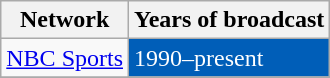<table class="wikitable">
<tr>
<th>Network</th>
<th>Years of broadcast</th>
</tr>
<tr>
<td><a href='#'>NBC Sports</a></td>
<td ! style="background-color:#005eb8; color:#ffffff; color:white;"><div>1990–present</div></td>
</tr>
<tr>
</tr>
</table>
